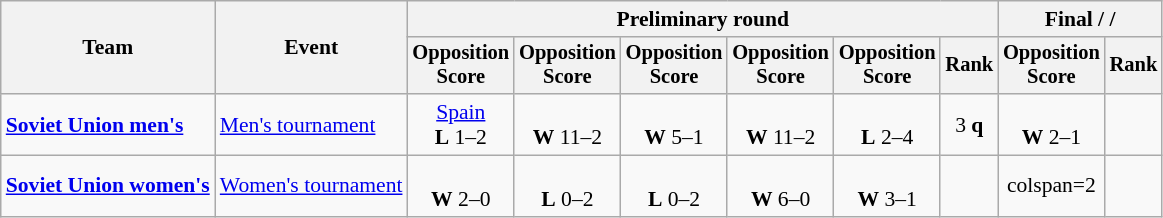<table class="wikitable" style="text-align:center;font-size:90%">
<tr>
<th rowspan=2>Team</th>
<th rowspan=2>Event</th>
<th colspan=6>Preliminary round</th>
<th colspan=2>Final /  / </th>
</tr>
<tr style="font-size:95%">
<th>Opposition<br>Score</th>
<th>Opposition<br>Score</th>
<th>Opposition<br>Score</th>
<th>Opposition<br>Score</th>
<th>Opposition<br>Score</th>
<th>Rank</th>
<th>Opposition<br>Score</th>
<th>Rank</th>
</tr>
<tr>
<td align=left><strong><a href='#'>Soviet Union men's</a></strong></td>
<td align=left><a href='#'>Men's tournament</a></td>
<td> <a href='#'>Spain</a><br><strong>L</strong> 1–2</td>
<td><br><strong>W</strong> 11–2</td>
<td><br><strong>W</strong> 5–1</td>
<td><br><strong>W</strong> 11–2</td>
<td><br><strong>L</strong> 2–4</td>
<td>3 <strong>q</strong></td>
<td><br><strong>W</strong> 2–1</td>
<td></td>
</tr>
<tr>
<td align=left><strong><a href='#'>Soviet Union women's</a></strong></td>
<td align=left><a href='#'>Women's tournament</a></td>
<td><br><strong>W</strong> 2–0</td>
<td><br><strong>L</strong> 0–2</td>
<td><br><strong>L</strong> 0–2</td>
<td><br><strong>W</strong> 6–0</td>
<td><br><strong>W</strong> 3–1</td>
<td></td>
<td>colspan=2 </td>
</tr>
</table>
